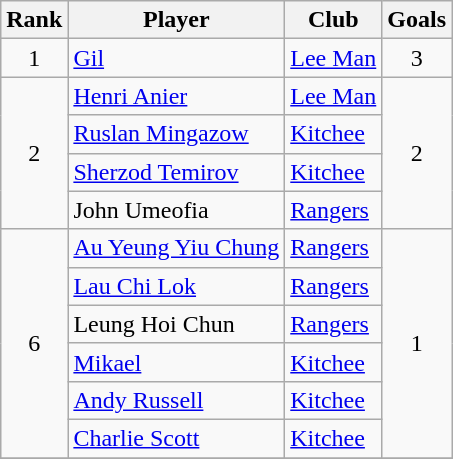<table class="wikitable" style="text-align:center">
<tr>
<th>Rank</th>
<th>Player</th>
<th>Club</th>
<th>Goals</th>
</tr>
<tr>
<td>1</td>
<td align="left"> <a href='#'>Gil</a></td>
<td align="left"><a href='#'>Lee Man</a></td>
<td>3</td>
</tr>
<tr>
<td rowspan="4">2</td>
<td align="left"> <a href='#'>Henri Anier</a></td>
<td align="left"><a href='#'>Lee Man</a></td>
<td rowspan="4">2</td>
</tr>
<tr>
<td align="left"> <a href='#'>Ruslan Mingazow</a></td>
<td align="left"><a href='#'>Kitchee</a></td>
</tr>
<tr>
<td align="left"> <a href='#'>Sherzod Temirov</a></td>
<td align="left"><a href='#'>Kitchee</a></td>
</tr>
<tr>
<td align="left"> John Umeofia</td>
<td align="left"><a href='#'>Rangers</a></td>
</tr>
<tr>
<td rowspan="6">6</td>
<td align="left"> <a href='#'>Au Yeung Yiu Chung</a></td>
<td align="left"><a href='#'>Rangers</a></td>
<td rowspan="6">1</td>
</tr>
<tr>
<td align="left"> <a href='#'>Lau Chi Lok</a></td>
<td align="left"><a href='#'>Rangers</a></td>
</tr>
<tr>
<td align="left"> Leung Hoi Chun</td>
<td align="left"><a href='#'>Rangers</a></td>
</tr>
<tr>
<td align="left"> <a href='#'>Mikael</a></td>
<td align="left"><a href='#'>Kitchee</a></td>
</tr>
<tr>
<td align="left"> <a href='#'>Andy Russell</a></td>
<td align="left"><a href='#'>Kitchee</a></td>
</tr>
<tr>
<td align="left"> <a href='#'>Charlie Scott</a></td>
<td align="left"><a href='#'>Kitchee</a></td>
</tr>
<tr>
</tr>
</table>
